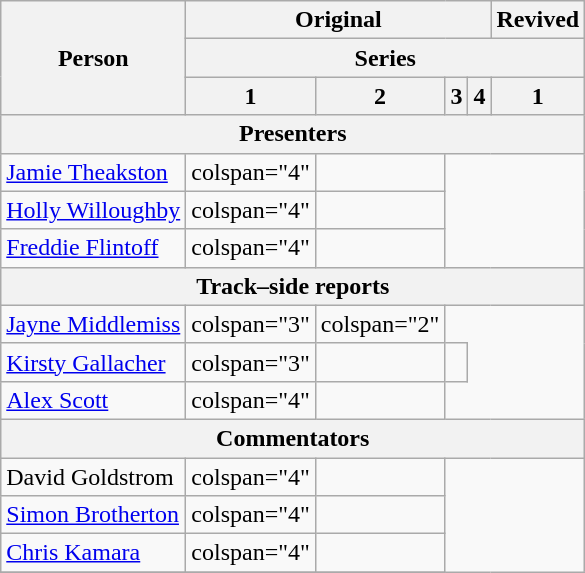<table class="wikitable">
<tr>
<th rowspan="3">Person</th>
<th colspan="4">Original</th>
<th>Revived</th>
</tr>
<tr>
<th colspan="5">Series</th>
</tr>
<tr>
<th>1</th>
<th>2</th>
<th>3</th>
<th>4</th>
<th>1</th>
</tr>
<tr>
<th colspan="7">Presenters</th>
</tr>
<tr>
<td><a href='#'>Jamie Theakston</a></td>
<td>colspan="4" </td>
<td></td>
</tr>
<tr>
<td><a href='#'>Holly Willoughby</a></td>
<td>colspan="4" </td>
<td></td>
</tr>
<tr>
<td><a href='#'>Freddie Flintoff</a></td>
<td>colspan="4" </td>
<td></td>
</tr>
<tr>
<th colspan="6">Track–side reports</th>
</tr>
<tr>
<td><a href='#'>Jayne Middlemiss</a></td>
<td>colspan="3" </td>
<td>colspan="2" </td>
</tr>
<tr>
<td><a href='#'>Kirsty Gallacher</a></td>
<td>colspan="3" </td>
<td></td>
<td></td>
</tr>
<tr>
<td><a href='#'>Alex Scott</a></td>
<td>colspan="4" </td>
<td></td>
</tr>
<tr>
<th colspan="6">Commentators</th>
</tr>
<tr>
<td>David Goldstrom</td>
<td>colspan="4" </td>
<td></td>
</tr>
<tr>
<td><a href='#'>Simon Brotherton</a></td>
<td>colspan="4" </td>
<td></td>
</tr>
<tr>
<td><a href='#'>Chris Kamara</a></td>
<td>colspan="4" </td>
<td></td>
</tr>
<tr>
</tr>
</table>
